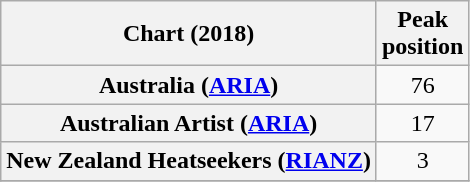<table class="wikitable sortable plainrowheaders" style="text-align:center">
<tr>
<th>Chart (2018)</th>
<th>Peak<br>position</th>
</tr>
<tr>
<th scope="row">Australia (<a href='#'>ARIA</a>)</th>
<td>76</td>
</tr>
<tr>
<th scope="row">Australian Artist (<a href='#'>ARIA</a>)</th>
<td>17</td>
</tr>
<tr>
<th scope="row">New Zealand Heatseekers (<a href='#'>RIANZ</a>)</th>
<td>3</td>
</tr>
<tr>
</tr>
</table>
